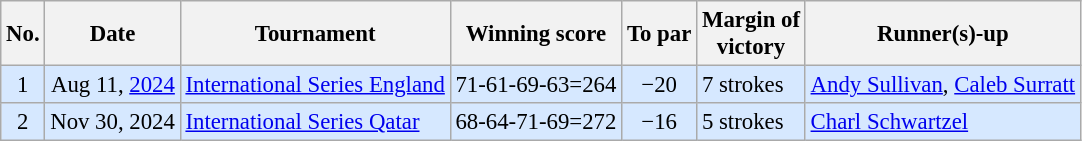<table class="wikitable" style="font-size:95%;">
<tr>
<th>No.</th>
<th>Date</th>
<th>Tournament</th>
<th>Winning score</th>
<th>To par</th>
<th>Margin of<br>victory</th>
<th>Runner(s)-up</th>
</tr>
<tr style="background:#D6E8FF;">
<td align=center>1</td>
<td align=right>Aug 11, <a href='#'>2024</a></td>
<td><a href='#'>International Series England</a></td>
<td align=right>71-61-69-63=264</td>
<td align=center>−20</td>
<td>7 strokes</td>
<td> <a href='#'>Andy Sullivan</a>,  <a href='#'>Caleb Surratt</a></td>
</tr>
<tr style="background:#D6E8FF;">
<td align=center>2</td>
<td align=right>Nov 30, 2024</td>
<td><a href='#'>International Series Qatar</a></td>
<td align=right>68-64-71-69=272</td>
<td align=center>−16</td>
<td>5 strokes</td>
<td> <a href='#'>Charl Schwartzel</a></td>
</tr>
</table>
